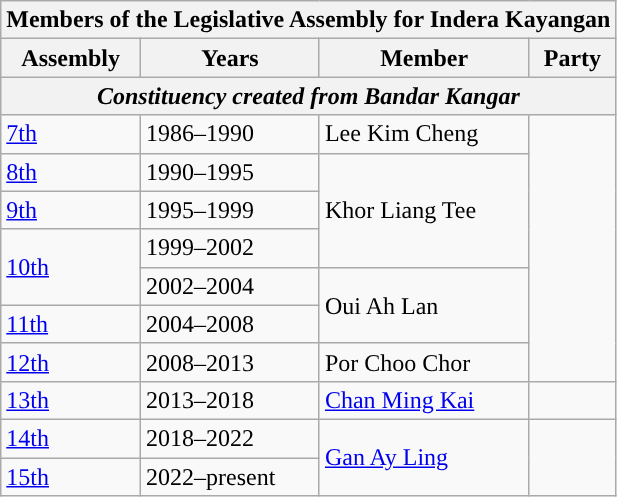<table class=wikitable>
<tr>
<th colspan=4>Members of the Legislative Assembly for Indera Kayangan</th>
</tr>
<tr>
<th>Assembly</th>
<th>Years</th>
<th>Member</th>
<th>Party</th>
</tr>
<tr>
<th colspan=4 align=center><em>Constituency created from Bandar Kangar</em></th>
</tr>
<tr>
<td><a href='#'>7th</a></td>
<td>1986–1990</td>
<td>Lee Kim Cheng</td>
<td rowspan=7></td>
</tr>
<tr>
<td><a href='#'>8th</a></td>
<td>1990–1995</td>
<td rowspan=3>Khor Liang Tee</td>
</tr>
<tr>
<td><a href='#'>9th</a></td>
<td>1995–1999</td>
</tr>
<tr>
<td rowspan=2><a href='#'>10th</a></td>
<td>1999–2002</td>
</tr>
<tr>
<td>2002–2004</td>
<td rowspan=2>Oui Ah Lan</td>
</tr>
<tr>
<td><a href='#'>11th</a></td>
<td>2004–2008</td>
</tr>
<tr>
<td><a href='#'>12th</a></td>
<td>2008–2013</td>
<td>Por Choo Chor</td>
</tr>
<tr>
<td><a href='#'>13th</a></td>
<td>2013–2018</td>
<td><a href='#'>Chan Ming Kai</a></td>
<td></td>
</tr>
<tr>
<td><a href='#'>14th</a></td>
<td>2018–2022</td>
<td rowspan=2><a href='#'>Gan Ay Ling</a></td>
<td rowspan=2></td>
</tr>
<tr>
<td><a href='#'>15th</a></td>
<td>2022–present</td>
</tr>
</table>
